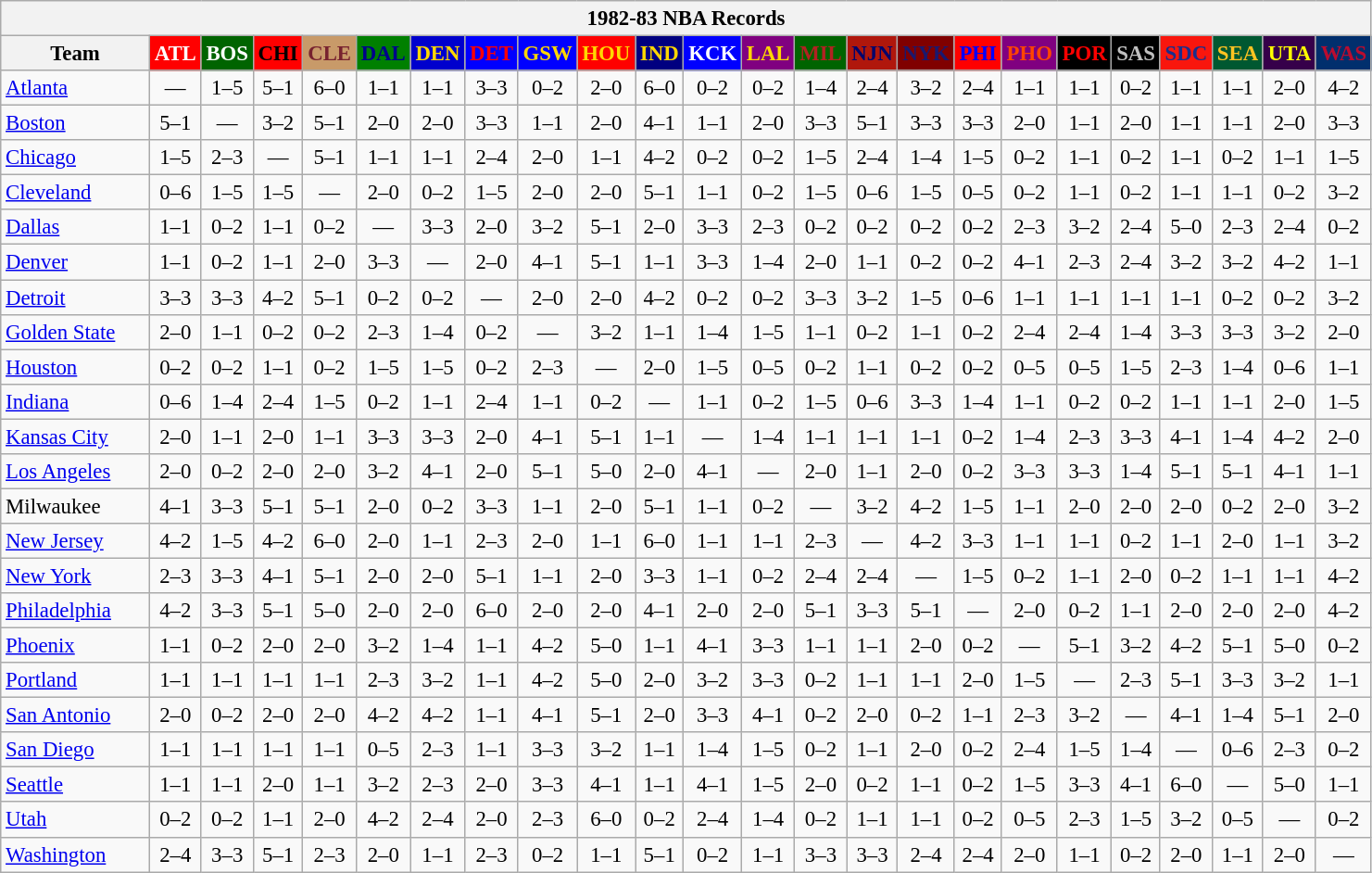<table class="wikitable" style="font-size:95%; text-align:center;">
<tr>
<th colspan=24>1982-83 NBA Records</th>
</tr>
<tr>
<th width=100>Team</th>
<th style="background:#FF0000;color:#FFFFFF;width=35">ATL</th>
<th style="background:#006400;color:#FFFFFF;width=35">BOS</th>
<th style="background:#FF0000;color:#000000;width=35">CHI</th>
<th style="background:#C89A69;color:#77222F;width=35">CLE</th>
<th style="background:#008000;color:#00008B;width=35">DAL</th>
<th style="background:#0000CD;color:#FFD700;width=35">DEN</th>
<th style="background:#0000FF;color:#FF0000;width=35">DET</th>
<th style="background:#0000FF;color:#FFD700;width=35">GSW</th>
<th style="background:#FF0000;color:#FFD700;width=35">HOU</th>
<th style="background:#000080;color:#FFD700;width=35">IND</th>
<th style="background:#0000FF;color:#FFFFFF;width=35">KCK</th>
<th style="background:#800080;color:#FFD700;width=35">LAL</th>
<th style="background:#006400;color:#B22222;width=35">MIL</th>
<th style="background:#B0170C;color:#00056D;width=35">NJN</th>
<th style="background:#800000;color:#191970;width=35">NYK</th>
<th style="background:#FF0000;color:#0000FF;width=35">PHI</th>
<th style="background:#800080;color:#FF4500;width=35">PHO</th>
<th style="background:#000000;color:#FF0000;width=35">POR</th>
<th style="background:#000000;color:#C0C0C0;width=35">SAS</th>
<th style="background:#F9160D;color:#1A2E8B;width=35">SDC</th>
<th style="background:#005831;color:#FFC322;width=35">SEA</th>
<th style="background:#36004A;color:#FFFF00;width=35">UTA</th>
<th style="background:#012F6D;color:#BA0C2F;width=35">WAS</th>
</tr>
<tr>
<td style="text-align:left;"><a href='#'>Atlanta</a></td>
<td>—</td>
<td>1–5</td>
<td>5–1</td>
<td>6–0</td>
<td>1–1</td>
<td>1–1</td>
<td>3–3</td>
<td>0–2</td>
<td>2–0</td>
<td>6–0</td>
<td>0–2</td>
<td>0–2</td>
<td>1–4</td>
<td>2–4</td>
<td>3–2</td>
<td>2–4</td>
<td>1–1</td>
<td>1–1</td>
<td>0–2</td>
<td>1–1</td>
<td>1–1</td>
<td>2–0</td>
<td>4–2</td>
</tr>
<tr>
<td style="text-align:left;"><a href='#'>Boston</a></td>
<td>5–1</td>
<td>—</td>
<td>3–2</td>
<td>5–1</td>
<td>2–0</td>
<td>2–0</td>
<td>3–3</td>
<td>1–1</td>
<td>2–0</td>
<td>4–1</td>
<td>1–1</td>
<td>2–0</td>
<td>3–3</td>
<td>5–1</td>
<td>3–3</td>
<td>3–3</td>
<td>2–0</td>
<td>1–1</td>
<td>2–0</td>
<td>1–1</td>
<td>1–1</td>
<td>2–0</td>
<td>3–3</td>
</tr>
<tr>
<td style="text-align:left;"><a href='#'>Chicago</a></td>
<td>1–5</td>
<td>2–3</td>
<td>—</td>
<td>5–1</td>
<td>1–1</td>
<td>1–1</td>
<td>2–4</td>
<td>2–0</td>
<td>1–1</td>
<td>4–2</td>
<td>0–2</td>
<td>0–2</td>
<td>1–5</td>
<td>2–4</td>
<td>1–4</td>
<td>1–5</td>
<td>0–2</td>
<td>1–1</td>
<td>0–2</td>
<td>1–1</td>
<td>0–2</td>
<td>1–1</td>
<td>1–5</td>
</tr>
<tr>
<td style="text-align:left;"><a href='#'>Cleveland</a></td>
<td>0–6</td>
<td>1–5</td>
<td>1–5</td>
<td>—</td>
<td>2–0</td>
<td>0–2</td>
<td>1–5</td>
<td>2–0</td>
<td>2–0</td>
<td>5–1</td>
<td>1–1</td>
<td>0–2</td>
<td>1–5</td>
<td>0–6</td>
<td>1–5</td>
<td>0–5</td>
<td>0–2</td>
<td>1–1</td>
<td>0–2</td>
<td>1–1</td>
<td>1–1</td>
<td>0–2</td>
<td>3–2</td>
</tr>
<tr>
<td style="text-align:left;"><a href='#'>Dallas</a></td>
<td>1–1</td>
<td>0–2</td>
<td>1–1</td>
<td>0–2</td>
<td>—</td>
<td>3–3</td>
<td>2–0</td>
<td>3–2</td>
<td>5–1</td>
<td>2–0</td>
<td>3–3</td>
<td>2–3</td>
<td>0–2</td>
<td>0–2</td>
<td>0–2</td>
<td>0–2</td>
<td>2–3</td>
<td>3–2</td>
<td>2–4</td>
<td>5–0</td>
<td>2–3</td>
<td>2–4</td>
<td>0–2</td>
</tr>
<tr>
<td style="text-align:left;"><a href='#'>Denver</a></td>
<td>1–1</td>
<td>0–2</td>
<td>1–1</td>
<td>2–0</td>
<td>3–3</td>
<td>—</td>
<td>2–0</td>
<td>4–1</td>
<td>5–1</td>
<td>1–1</td>
<td>3–3</td>
<td>1–4</td>
<td>2–0</td>
<td>1–1</td>
<td>0–2</td>
<td>0–2</td>
<td>4–1</td>
<td>2–3</td>
<td>2–4</td>
<td>3–2</td>
<td>3–2</td>
<td>4–2</td>
<td>1–1</td>
</tr>
<tr>
<td style="text-align:left;"><a href='#'>Detroit</a></td>
<td>3–3</td>
<td>3–3</td>
<td>4–2</td>
<td>5–1</td>
<td>0–2</td>
<td>0–2</td>
<td>—</td>
<td>2–0</td>
<td>2–0</td>
<td>4–2</td>
<td>0–2</td>
<td>0–2</td>
<td>3–3</td>
<td>3–2</td>
<td>1–5</td>
<td>0–6</td>
<td>1–1</td>
<td>1–1</td>
<td>1–1</td>
<td>1–1</td>
<td>0–2</td>
<td>0–2</td>
<td>3–2</td>
</tr>
<tr>
<td style="text-align:left;"><a href='#'>Golden State</a></td>
<td>2–0</td>
<td>1–1</td>
<td>0–2</td>
<td>0–2</td>
<td>2–3</td>
<td>1–4</td>
<td>0–2</td>
<td>—</td>
<td>3–2</td>
<td>1–1</td>
<td>1–4</td>
<td>1–5</td>
<td>1–1</td>
<td>0–2</td>
<td>1–1</td>
<td>0–2</td>
<td>2–4</td>
<td>2–4</td>
<td>1–4</td>
<td>3–3</td>
<td>3–3</td>
<td>3–2</td>
<td>2–0</td>
</tr>
<tr>
<td style="text-align:left;"><a href='#'>Houston</a></td>
<td>0–2</td>
<td>0–2</td>
<td>1–1</td>
<td>0–2</td>
<td>1–5</td>
<td>1–5</td>
<td>0–2</td>
<td>2–3</td>
<td>—</td>
<td>2–0</td>
<td>1–5</td>
<td>0–5</td>
<td>0–2</td>
<td>1–1</td>
<td>0–2</td>
<td>0–2</td>
<td>0–5</td>
<td>0–5</td>
<td>1–5</td>
<td>2–3</td>
<td>1–4</td>
<td>0–6</td>
<td>1–1</td>
</tr>
<tr>
<td style="text-align:left;"><a href='#'>Indiana</a></td>
<td>0–6</td>
<td>1–4</td>
<td>2–4</td>
<td>1–5</td>
<td>0–2</td>
<td>1–1</td>
<td>2–4</td>
<td>1–1</td>
<td>0–2</td>
<td>—</td>
<td>1–1</td>
<td>0–2</td>
<td>1–5</td>
<td>0–6</td>
<td>3–3</td>
<td>1–4</td>
<td>1–1</td>
<td>0–2</td>
<td>0–2</td>
<td>1–1</td>
<td>1–1</td>
<td>2–0</td>
<td>1–5</td>
</tr>
<tr>
<td style="text-align:left;"><a href='#'>Kansas City</a></td>
<td>2–0</td>
<td>1–1</td>
<td>2–0</td>
<td>1–1</td>
<td>3–3</td>
<td>3–3</td>
<td>2–0</td>
<td>4–1</td>
<td>5–1</td>
<td>1–1</td>
<td>—</td>
<td>1–4</td>
<td>1–1</td>
<td>1–1</td>
<td>1–1</td>
<td>0–2</td>
<td>1–4</td>
<td>2–3</td>
<td>3–3</td>
<td>4–1</td>
<td>1–4</td>
<td>4–2</td>
<td>2–0</td>
</tr>
<tr>
<td style="text-align:left;"><a href='#'>Los Angeles</a></td>
<td>2–0</td>
<td>0–2</td>
<td>2–0</td>
<td>2–0</td>
<td>3–2</td>
<td>4–1</td>
<td>2–0</td>
<td>5–1</td>
<td>5–0</td>
<td>2–0</td>
<td>4–1</td>
<td>—</td>
<td>2–0</td>
<td>1–1</td>
<td>2–0</td>
<td>0–2</td>
<td>3–3</td>
<td>3–3</td>
<td>1–4</td>
<td>5–1</td>
<td>5–1</td>
<td>4–1</td>
<td>1–1</td>
</tr>
<tr>
<td style="text-align:left;">Milwaukee</td>
<td>4–1</td>
<td>3–3</td>
<td>5–1</td>
<td>5–1</td>
<td>2–0</td>
<td>0–2</td>
<td>3–3</td>
<td>1–1</td>
<td>2–0</td>
<td>5–1</td>
<td>1–1</td>
<td>0–2</td>
<td>—</td>
<td>3–2</td>
<td>4–2</td>
<td>1–5</td>
<td>1–1</td>
<td>2–0</td>
<td>2–0</td>
<td>2–0</td>
<td>0–2</td>
<td>2–0</td>
<td>3–2</td>
</tr>
<tr>
<td style="text-align:left;"><a href='#'>New Jersey</a></td>
<td>4–2</td>
<td>1–5</td>
<td>4–2</td>
<td>6–0</td>
<td>2–0</td>
<td>1–1</td>
<td>2–3</td>
<td>2–0</td>
<td>1–1</td>
<td>6–0</td>
<td>1–1</td>
<td>1–1</td>
<td>2–3</td>
<td>—</td>
<td>4–2</td>
<td>3–3</td>
<td>1–1</td>
<td>1–1</td>
<td>0–2</td>
<td>1–1</td>
<td>2–0</td>
<td>1–1</td>
<td>3–2</td>
</tr>
<tr>
<td style="text-align:left;"><a href='#'>New York</a></td>
<td>2–3</td>
<td>3–3</td>
<td>4–1</td>
<td>5–1</td>
<td>2–0</td>
<td>2–0</td>
<td>5–1</td>
<td>1–1</td>
<td>2–0</td>
<td>3–3</td>
<td>1–1</td>
<td>0–2</td>
<td>2–4</td>
<td>2–4</td>
<td>—</td>
<td>1–5</td>
<td>0–2</td>
<td>1–1</td>
<td>2–0</td>
<td>0–2</td>
<td>1–1</td>
<td>1–1</td>
<td>4–2</td>
</tr>
<tr>
<td style="text-align:left;"><a href='#'>Philadelphia</a></td>
<td>4–2</td>
<td>3–3</td>
<td>5–1</td>
<td>5–0</td>
<td>2–0</td>
<td>2–0</td>
<td>6–0</td>
<td>2–0</td>
<td>2–0</td>
<td>4–1</td>
<td>2–0</td>
<td>2–0</td>
<td>5–1</td>
<td>3–3</td>
<td>5–1</td>
<td>—</td>
<td>2–0</td>
<td>0–2</td>
<td>1–1</td>
<td>2–0</td>
<td>2–0</td>
<td>2–0</td>
<td>4–2</td>
</tr>
<tr>
<td style="text-align:left;"><a href='#'>Phoenix</a></td>
<td>1–1</td>
<td>0–2</td>
<td>2–0</td>
<td>2–0</td>
<td>3–2</td>
<td>1–4</td>
<td>1–1</td>
<td>4–2</td>
<td>5–0</td>
<td>1–1</td>
<td>4–1</td>
<td>3–3</td>
<td>1–1</td>
<td>1–1</td>
<td>2–0</td>
<td>0–2</td>
<td>—</td>
<td>5–1</td>
<td>3–2</td>
<td>4–2</td>
<td>5–1</td>
<td>5–0</td>
<td>0–2</td>
</tr>
<tr>
<td style="text-align:left;"><a href='#'>Portland</a></td>
<td>1–1</td>
<td>1–1</td>
<td>1–1</td>
<td>1–1</td>
<td>2–3</td>
<td>3–2</td>
<td>1–1</td>
<td>4–2</td>
<td>5–0</td>
<td>2–0</td>
<td>3–2</td>
<td>3–3</td>
<td>0–2</td>
<td>1–1</td>
<td>1–1</td>
<td>2–0</td>
<td>1–5</td>
<td>—</td>
<td>2–3</td>
<td>5–1</td>
<td>3–3</td>
<td>3–2</td>
<td>1–1</td>
</tr>
<tr>
<td style="text-align:left;"><a href='#'>San Antonio</a></td>
<td>2–0</td>
<td>0–2</td>
<td>2–0</td>
<td>2–0</td>
<td>4–2</td>
<td>4–2</td>
<td>1–1</td>
<td>4–1</td>
<td>5–1</td>
<td>2–0</td>
<td>3–3</td>
<td>4–1</td>
<td>0–2</td>
<td>2–0</td>
<td>0–2</td>
<td>1–1</td>
<td>2–3</td>
<td>3–2</td>
<td>—</td>
<td>4–1</td>
<td>1–4</td>
<td>5–1</td>
<td>2–0</td>
</tr>
<tr>
<td style="text-align:left;"><a href='#'>San Diego</a></td>
<td>1–1</td>
<td>1–1</td>
<td>1–1</td>
<td>1–1</td>
<td>0–5</td>
<td>2–3</td>
<td>1–1</td>
<td>3–3</td>
<td>3–2</td>
<td>1–1</td>
<td>1–4</td>
<td>1–5</td>
<td>0–2</td>
<td>1–1</td>
<td>2–0</td>
<td>0–2</td>
<td>2–4</td>
<td>1–5</td>
<td>1–4</td>
<td>—</td>
<td>0–6</td>
<td>2–3</td>
<td>0–2</td>
</tr>
<tr>
<td style="text-align:left;"><a href='#'>Seattle</a></td>
<td>1–1</td>
<td>1–1</td>
<td>2–0</td>
<td>1–1</td>
<td>3–2</td>
<td>2–3</td>
<td>2–0</td>
<td>3–3</td>
<td>4–1</td>
<td>1–1</td>
<td>4–1</td>
<td>1–5</td>
<td>2–0</td>
<td>0–2</td>
<td>1–1</td>
<td>0–2</td>
<td>1–5</td>
<td>3–3</td>
<td>4–1</td>
<td>6–0</td>
<td>—</td>
<td>5–0</td>
<td>1–1</td>
</tr>
<tr>
<td style="text-align:left;"><a href='#'>Utah</a></td>
<td>0–2</td>
<td>0–2</td>
<td>1–1</td>
<td>2–0</td>
<td>4–2</td>
<td>2–4</td>
<td>2–0</td>
<td>2–3</td>
<td>6–0</td>
<td>0–2</td>
<td>2–4</td>
<td>1–4</td>
<td>0–2</td>
<td>1–1</td>
<td>1–1</td>
<td>0–2</td>
<td>0–5</td>
<td>2–3</td>
<td>1–5</td>
<td>3–2</td>
<td>0–5</td>
<td>—</td>
<td>0–2</td>
</tr>
<tr>
<td style="text-align:left;"><a href='#'>Washington</a></td>
<td>2–4</td>
<td>3–3</td>
<td>5–1</td>
<td>2–3</td>
<td>2–0</td>
<td>1–1</td>
<td>2–3</td>
<td>0–2</td>
<td>1–1</td>
<td>5–1</td>
<td>0–2</td>
<td>1–1</td>
<td>3–3</td>
<td>3–3</td>
<td>2–4</td>
<td>2–4</td>
<td>2–0</td>
<td>1–1</td>
<td>0–2</td>
<td>2–0</td>
<td>1–1</td>
<td>2–0</td>
<td>—</td>
</tr>
</table>
